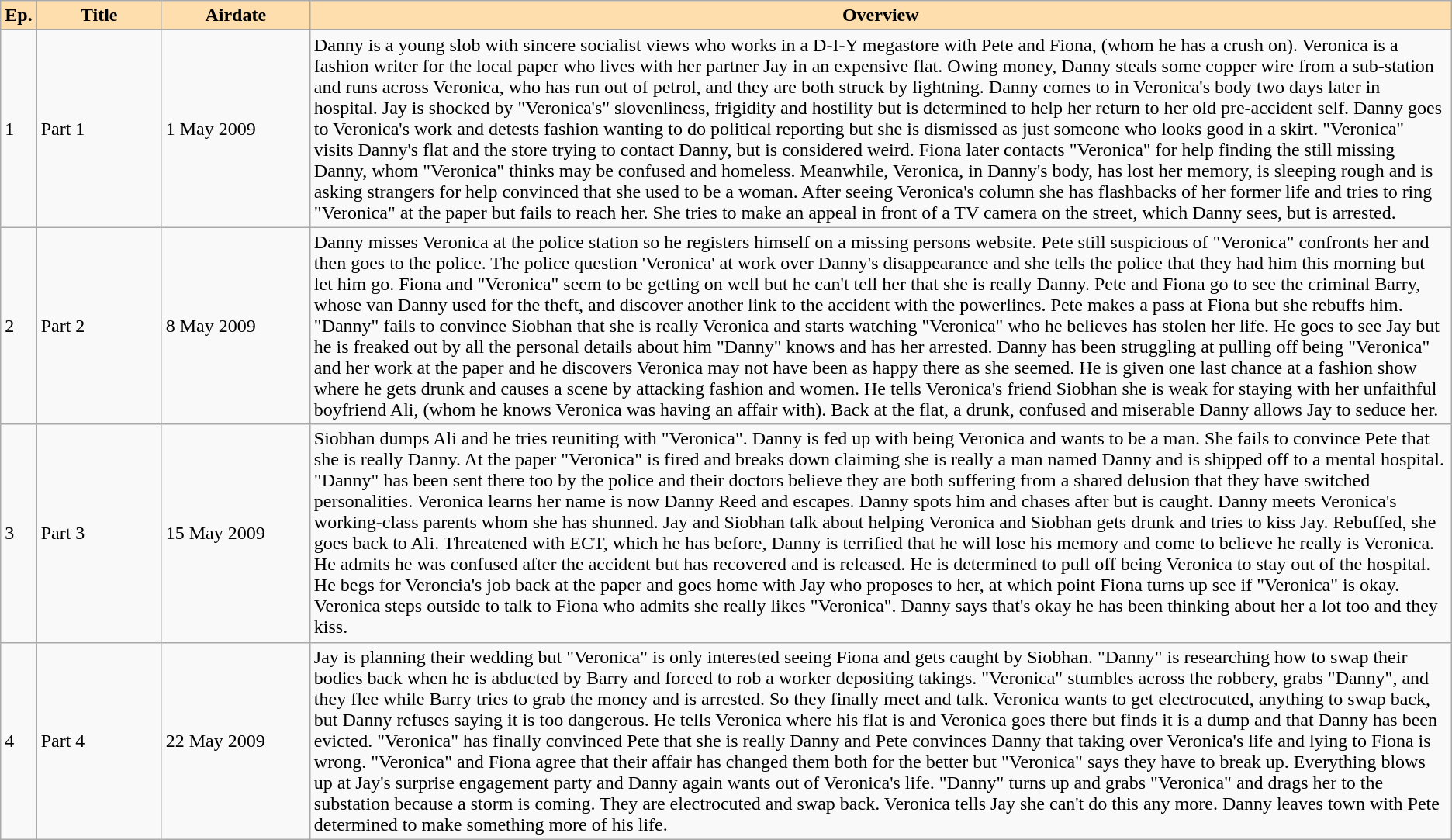<table class="wikitable">
<tr>
<th style="background:#ffdead"><strong>Ep.</strong></th>
<th style="background:#ffdead" width="100"><strong>Title</strong></th>
<th style="background:#ffdead" width="120"><strong>Airdate</strong></th>
<th style="background:#ffdead"><strong>Overview</strong></th>
</tr>
<tr>
<td>1</td>
<td>Part 1</td>
<td>1 May 2009</td>
<td style="font-size: 100%;">Danny is a young slob with sincere socialist views who works in a D-I-Y megastore with Pete and Fiona, (whom he has a crush on). Veronica is a fashion writer for the local paper who lives with her partner Jay in an expensive flat. Owing money, Danny steals some copper wire from a sub-station and runs across Veronica, who has run out of petrol, and they are both struck by lightning. Danny comes to in Veronica's body two days later in hospital. Jay is shocked by "Veronica's" slovenliness, frigidity and hostility but is determined to help her return to her old pre-accident self. Danny goes to Veronica's work and detests fashion wanting to do political reporting but she is dismissed as just someone who looks good in a skirt. "Veronica" visits Danny's flat and the store trying to contact Danny, but is considered weird. Fiona later contacts "Veronica" for help finding the still missing Danny, whom "Veronica" thinks may be confused and homeless. Meanwhile, Veronica, in Danny's body, has lost her memory, is sleeping rough and is asking strangers for help convinced that she used to be a woman. After seeing Veronica's column she has flashbacks of her former life and tries to ring "Veronica" at the paper but fails to reach her. She tries to make an appeal in front of a TV camera on the street, which Danny sees, but is arrested.</td>
</tr>
<tr>
<td>2</td>
<td>Part 2</td>
<td>8 May 2009</td>
<td style="font-size: 100%;">Danny misses Veronica at the police station so he registers himself on a missing persons website. Pete still suspicious of "Veronica" confronts her and then goes to the police. The police question 'Veronica' at work over Danny's disappearance and she tells the police that they had him this morning but let him go. Fiona and "Veronica" seem to be getting on well but he can't tell her that she is really Danny. Pete and Fiona go to see the criminal Barry, whose van Danny used for the theft, and discover another link to the accident with the powerlines. Pete makes a pass at Fiona but she rebuffs him. "Danny" fails to convince Siobhan that she is really Veronica and starts watching "Veronica" who he believes has stolen her life. He goes to see Jay but he is freaked out by all the personal details about him "Danny" knows and has her arrested. Danny has been struggling at pulling off being "Veronica" and her work at the paper and he discovers Veronica may not have been as happy there as she seemed. He is given one last chance at a fashion show where he gets drunk and causes a scene by attacking fashion and women. He tells Veronica's friend Siobhan she is weak for staying with her unfaithful boyfriend Ali, (whom he knows Veronica was having an affair with). Back at the flat, a drunk, confused and miserable Danny allows Jay to seduce her.</td>
</tr>
<tr>
<td>3</td>
<td>Part 3</td>
<td>15 May 2009</td>
<td style="font-size: 100%;">Siobhan dumps Ali and he tries reuniting with "Veronica". Danny is fed up with being Veronica and wants to be a man. She fails to convince Pete that she is really Danny. At the paper "Veronica" is fired and breaks down claiming she is really a man named Danny and is shipped off to a mental hospital. "Danny" has been sent there too by the police and their doctors believe they are both suffering from a shared delusion that they have switched personalities. Veronica learns her name is now Danny Reed and escapes. Danny spots him and chases after but is caught. Danny meets Veronica's working-class parents whom she has shunned. Jay and Siobhan talk about helping Veronica and Siobhan gets drunk and tries to kiss Jay. Rebuffed, she goes back to Ali. Threatened with ECT, which he has before, Danny is terrified that he will lose his memory and come to believe he really is Veronica. He admits he was confused after the accident but has recovered and is released. He is determined to pull off being Veronica to stay out of the hospital. He begs for Veroncia's job back at the paper and goes home with Jay who proposes to her, at which point Fiona turns up see if "Veronica" is okay. Veronica steps outside to talk to Fiona who admits she really likes "Veronica". Danny says that's okay he has been thinking about her a lot too and they kiss.</td>
</tr>
<tr>
<td>4</td>
<td>Part 4</td>
<td>22 May 2009</td>
<td style="font-size: 100%;">Jay is planning their wedding but "Veronica" is only interested seeing Fiona and gets caught by Siobhan. "Danny" is researching how to swap their bodies back when he is abducted by Barry and forced to rob a worker depositing takings. "Veronica" stumbles across the robbery, grabs "Danny", and they flee while Barry tries to grab the money and is arrested. So they finally meet and talk. Veronica wants to get electrocuted, anything to swap back, but Danny refuses saying it is too dangerous. He tells Veronica where his flat is and Veronica goes there but finds it is a dump and that Danny has been evicted. "Veronica" has finally convinced Pete that she is really Danny and Pete convinces Danny that taking over Veronica's life and lying to Fiona is wrong. "Veronica" and Fiona agree that their affair has changed them both for the better but "Veronica" says they have to break up. Everything blows up at Jay's surprise engagement party and Danny again wants out of Veronica's life. "Danny" turns up and grabs "Veronica" and drags her to the substation because a storm is coming. They are electrocuted and swap back. Veronica tells Jay she can't do this any more. Danny leaves town with Pete determined to make something more of his life.</td>
</tr>
</table>
